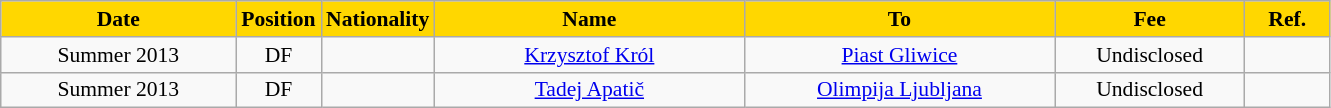<table class="wikitable"  style="text-align:center; font-size:90%; ">
<tr>
<th style="background:gold; color:black; width:150px;">Date</th>
<th style="background:gold; color:black; width:50px;">Position</th>
<th style="background:gold; color:black; width:50px;">Nationality</th>
<th style="background:gold; color:black; width:200px;">Name</th>
<th style="background:gold; color:black; width:200px;">To</th>
<th style="background:gold; color:black; width:120px;">Fee</th>
<th style="background:gold; color:black; width:50px;">Ref.</th>
</tr>
<tr>
<td>Summer 2013</td>
<td>DF</td>
<td></td>
<td><a href='#'>Krzysztof Król</a></td>
<td><a href='#'>Piast Gliwice</a></td>
<td>Undisclosed</td>
<td></td>
</tr>
<tr>
<td>Summer 2013</td>
<td>DF</td>
<td></td>
<td><a href='#'>Tadej Apatič</a></td>
<td><a href='#'>Olimpija Ljubljana</a></td>
<td>Undisclosed</td>
<td></td>
</tr>
</table>
